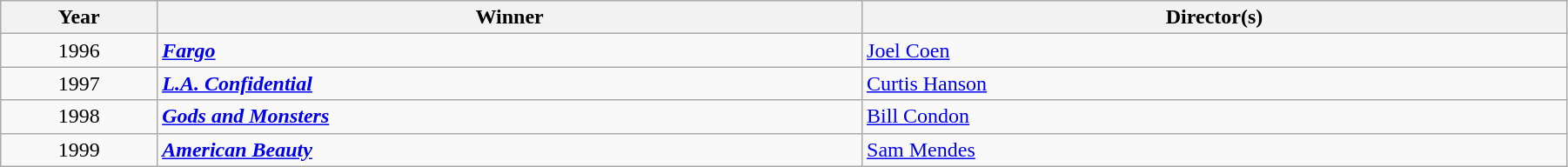<table class="wikitable" width="95%" cellpadding="5">
<tr>
<th width="10%">Year</th>
<th width="45%">Winner</th>
<th width="45%">Director(s)</th>
</tr>
<tr>
<td style="text-align:center;">1996</td>
<td><strong> <em><a href='#'>Fargo</a></em> </strong></td>
<td><a href='#'>Joel Coen</a></td>
</tr>
<tr>
<td style="text-align:center;">1997</td>
<td><strong> <em><a href='#'>L.A. Confidential</a></em> </strong></td>
<td><a href='#'>Curtis Hanson</a></td>
</tr>
<tr>
<td style="text-align:center;">1998</td>
<td><strong> <em><a href='#'>Gods and Monsters</a></em> </strong></td>
<td><a href='#'>Bill Condon</a></td>
</tr>
<tr>
<td style="text-align:center;">1999</td>
<td><strong> <em><a href='#'>American Beauty</a></em> </strong></td>
<td><a href='#'>Sam Mendes</a></td>
</tr>
</table>
